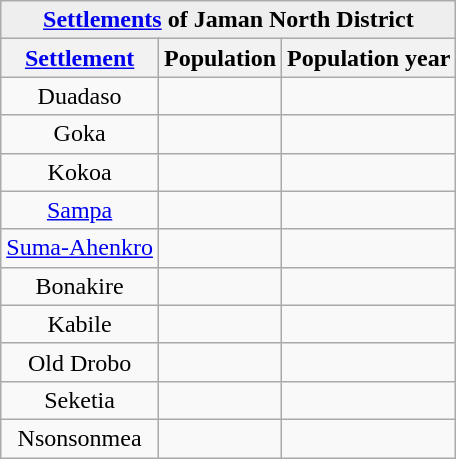<table class="wikitable sortable" style="text-align: centre;">
<tr bgcolor=#EEEEEE>
<td align=center colspan=4><strong><a href='#'>Settlements</a> of Jaman North District</strong></td>
</tr>
<tr ">
<th class="unsortable"><a href='#'>Settlement</a></th>
<th class="unsortable">Population</th>
<th class="unsortable">Population year</th>
</tr>
<tr>
<td align=center>Duadaso</td>
<td align=center></td>
<td align=center></td>
</tr>
<tr>
<td align=center>Goka</td>
<td align=center></td>
<td align=center></td>
</tr>
<tr>
<td align=center>Kokoa</td>
<td align=center></td>
<td align=center></td>
</tr>
<tr>
<td align=center><a href='#'>Sampa</a></td>
<td align=center></td>
<td align=center></td>
</tr>
<tr>
<td align=center><a href='#'>Suma-Ahenkro</a></td>
<td align=center></td>
<td align=center></td>
</tr>
<tr>
<td align=center>Bonakire</td>
<td align=center></td>
<td align=center></td>
</tr>
<tr>
<td align=center>Kabile</td>
<td align=center></td>
<td align=center></td>
</tr>
<tr>
<td align=center>Old Drobo</td>
<td align=center></td>
<td align=center></td>
</tr>
<tr>
<td align=center>Seketia</td>
<td align=center></td>
<td align=center></td>
</tr>
<tr>
<td align=center>Nsonsonmea</td>
<td align=center></td>
<td align=center></td>
</tr>
</table>
